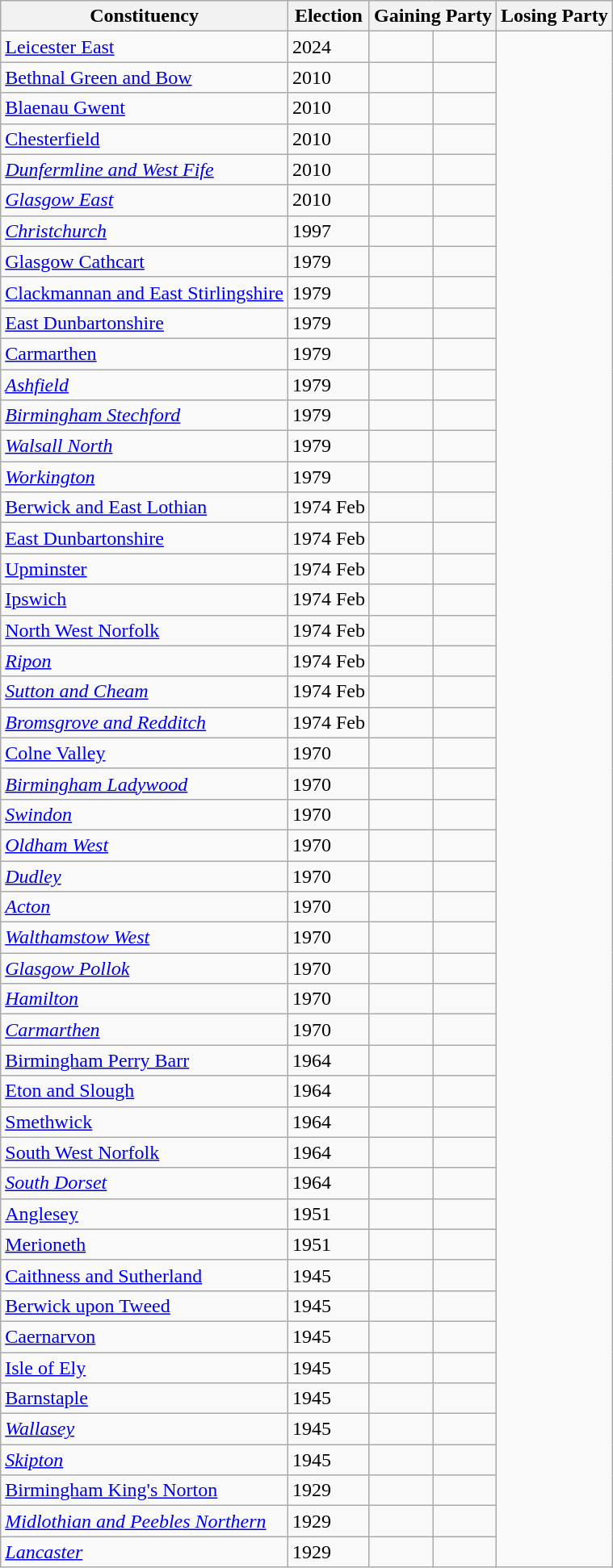<table class="wikitable sortable">
<tr>
<th>Constituency</th>
<th>Election</th>
<th colspan="2">Gaining Party</th>
<th colspan="2">Losing Party</th>
</tr>
<tr>
<td><a href='#'>Leicester East</a></td>
<td>2024</td>
<td></td>
<td></td>
</tr>
<tr>
<td><a href='#'>Bethnal Green and Bow</a></td>
<td>2010</td>
<td></td>
<td></td>
</tr>
<tr>
<td><a href='#'>Blaenau Gwent</a></td>
<td>2010</td>
<td></td>
<td></td>
</tr>
<tr>
<td><a href='#'>Chesterfield</a></td>
<td>2010</td>
<td></td>
<td></td>
</tr>
<tr>
<td><a href='#'><em>Dunfermline and West Fife</em></a></td>
<td>2010</td>
<td></td>
<td></td>
</tr>
<tr>
<td><a href='#'><em>Glasgow East</em></a></td>
<td>2010</td>
<td></td>
<td></td>
</tr>
<tr>
<td><a href='#'><em>Christchurch</em></a></td>
<td>1997</td>
<td></td>
<td></td>
</tr>
<tr>
<td><a href='#'>Glasgow Cathcart</a></td>
<td>1979</td>
<td></td>
<td></td>
</tr>
<tr>
<td><a href='#'>Clackmannan and East Stirlingshire</a></td>
<td>1979</td>
<td></td>
<td></td>
</tr>
<tr>
<td><a href='#'>East Dunbartonshire</a></td>
<td>1979</td>
<td></td>
<td></td>
</tr>
<tr>
<td><a href='#'>Carmarthen</a></td>
<td>1979</td>
<td></td>
<td></td>
</tr>
<tr>
<td><a href='#'><em>Ashfield</em></a></td>
<td>1979</td>
<td></td>
<td></td>
</tr>
<tr>
<td><a href='#'><em>Birmingham Stechford</em></a></td>
<td>1979</td>
<td></td>
<td></td>
</tr>
<tr>
<td><a href='#'><em>Walsall North</em></a></td>
<td>1979</td>
<td></td>
<td></td>
</tr>
<tr>
<td><a href='#'><em>Workington</em></a></td>
<td>1979</td>
<td></td>
<td></td>
</tr>
<tr>
<td><a href='#'>Berwick and East Lothian</a></td>
<td>1974 Feb</td>
<td></td>
<td></td>
</tr>
<tr>
<td><a href='#'>East Dunbartonshire</a></td>
<td>1974 Feb</td>
<td></td>
<td></td>
</tr>
<tr>
<td><a href='#'>Upminster</a></td>
<td>1974 Feb</td>
<td></td>
<td></td>
</tr>
<tr>
<td><a href='#'>Ipswich</a></td>
<td>1974 Feb</td>
<td></td>
<td></td>
</tr>
<tr>
<td><a href='#'>North West Norfolk</a></td>
<td>1974 Feb</td>
<td></td>
<td></td>
</tr>
<tr>
<td><a href='#'><em>Ripon</em></a></td>
<td>1974 Feb</td>
<td></td>
<td></td>
</tr>
<tr>
<td><a href='#'><em>Sutton and Cheam</em></a></td>
<td>1974 Feb</td>
<td></td>
<td></td>
</tr>
<tr>
<td><a href='#'><em>Bromsgrove and Redditch</em></a></td>
<td>1974 Feb</td>
<td></td>
<td></td>
</tr>
<tr>
<td><a href='#'>Colne Valley</a></td>
<td>1970</td>
<td></td>
<td></td>
</tr>
<tr>
<td><em><a href='#'>Birmingham Ladywood</a></em></td>
<td>1970</td>
<td></td>
<td></td>
</tr>
<tr>
<td><a href='#'><em>Swindon</em></a></td>
<td>1970</td>
<td></td>
<td></td>
</tr>
<tr>
<td><a href='#'><em>Oldham West</em></a></td>
<td>1970</td>
<td></td>
<td></td>
</tr>
<tr>
<td><a href='#'><em>Dudley</em></a></td>
<td>1970</td>
<td></td>
<td></td>
</tr>
<tr>
<td><a href='#'><em>Acton</em></a></td>
<td>1970</td>
<td></td>
<td></td>
</tr>
<tr>
<td><a href='#'><em>Walthamstow West</em></a></td>
<td>1970</td>
<td></td>
<td></td>
</tr>
<tr>
<td><a href='#'><em>Glasgow Pollok</em></a></td>
<td>1970</td>
<td></td>
<td></td>
</tr>
<tr>
<td><a href='#'><em>Hamilton</em></a></td>
<td>1970</td>
<td></td>
<td></td>
</tr>
<tr>
<td><a href='#'><em>Carmarthen</em></a></td>
<td>1970</td>
<td></td>
<td></td>
</tr>
<tr>
<td><a href='#'>Birmingham Perry Barr</a></td>
<td>1964</td>
<td></td>
<td></td>
</tr>
<tr>
<td><a href='#'>Eton and Slough</a></td>
<td>1964</td>
<td></td>
<td></td>
</tr>
<tr>
<td><a href='#'>Smethwick</a></td>
<td>1964</td>
<td></td>
<td></td>
</tr>
<tr>
<td><a href='#'>South West Norfolk</a></td>
<td>1964</td>
<td></td>
<td></td>
</tr>
<tr>
<td><a href='#'><em>South Dorset</em></a></td>
<td>1964</td>
<td></td>
<td></td>
</tr>
<tr>
<td><a href='#'>Anglesey</a></td>
<td>1951</td>
<td></td>
<td></td>
</tr>
<tr>
<td><a href='#'>Merioneth</a></td>
<td>1951</td>
<td></td>
<td></td>
</tr>
<tr>
<td><a href='#'>Caithness and Sutherland</a></td>
<td>1945</td>
<td></td>
<td></td>
</tr>
<tr>
<td><a href='#'>Berwick upon Tweed</a></td>
<td>1945</td>
<td></td>
<td></td>
</tr>
<tr>
<td><a href='#'>Caernarvon</a></td>
<td>1945</td>
<td></td>
<td></td>
</tr>
<tr>
<td><a href='#'>Isle of Ely</a></td>
<td>1945</td>
<td></td>
<td></td>
</tr>
<tr>
<td><a href='#'>Barnstaple</a></td>
<td>1945</td>
<td></td>
<td></td>
</tr>
<tr>
<td><a href='#'><em>Wallasey</em></a></td>
<td>1945</td>
<td></td>
<td></td>
</tr>
<tr>
<td><a href='#'><em>Skipton</em></a></td>
<td>1945</td>
<td></td>
<td></td>
</tr>
<tr>
<td><a href='#'>Birmingham King's Norton</a></td>
<td>1929</td>
<td></td>
<td></td>
</tr>
<tr>
<td><a href='#'><em>Midlothian and Peebles Northern</em></a></td>
<td>1929</td>
<td></td>
<td></td>
</tr>
<tr>
<td><a href='#'><em>Lancaster</em></a></td>
<td>1929</td>
<td></td>
<td></td>
</tr>
</table>
